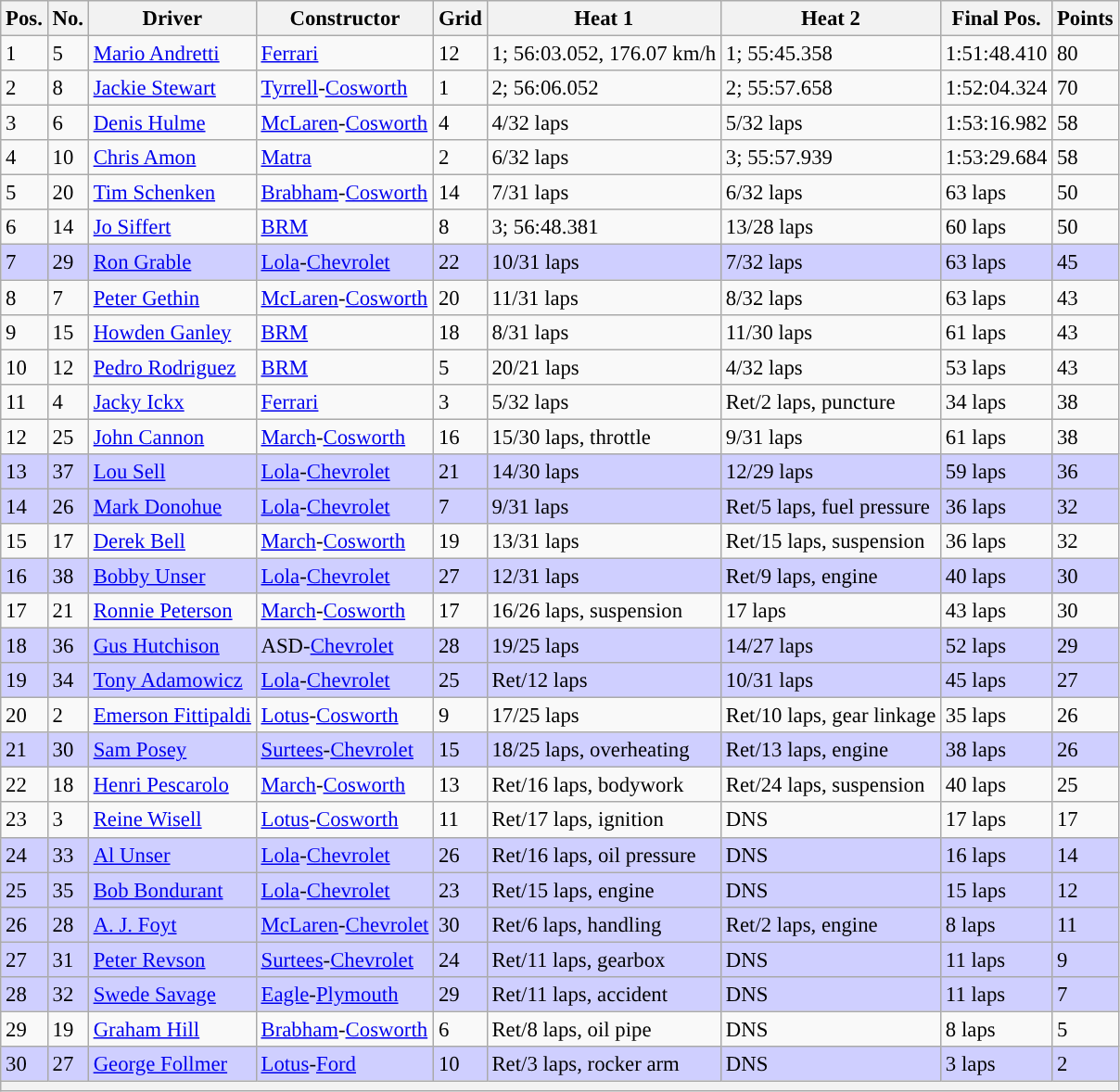<table class="wikitable" style="font-size: 95%;">
<tr>
<th>Pos.</th>
<th>No.</th>
<th>Driver</th>
<th>Constructor</th>
<th>Grid</th>
<th>Heat 1</th>
<th>Heat 2</th>
<th>Final Pos.</th>
<th>Points</th>
</tr>
<tr>
<td>1</td>
<td>5</td>
<td> <a href='#'>Mario Andretti</a></td>
<td><a href='#'>Ferrari</a></td>
<td>12</td>
<td>1; 56:03.052, 176.07 km/h</td>
<td>1; 55:45.358</td>
<td>1:51:48.410</td>
<td>80</td>
</tr>
<tr>
<td>2</td>
<td>8</td>
<td> <a href='#'>Jackie Stewart</a></td>
<td><a href='#'>Tyrrell</a>-<a href='#'>Cosworth</a></td>
<td>1</td>
<td>2; 56:06.052</td>
<td>2; 55:57.658</td>
<td>1:52:04.324</td>
<td>70</td>
</tr>
<tr>
<td>3</td>
<td>6</td>
<td> <a href='#'>Denis Hulme</a></td>
<td><a href='#'>McLaren</a>-<a href='#'>Cosworth</a></td>
<td>4</td>
<td>4/32 laps</td>
<td>5/32 laps</td>
<td>1:53:16.982</td>
<td>58</td>
</tr>
<tr>
<td>4</td>
<td>10</td>
<td> <a href='#'>Chris Amon</a></td>
<td><a href='#'>Matra</a></td>
<td>2</td>
<td>6/32 laps</td>
<td>3; 55:57.939</td>
<td>1:53:29.684</td>
<td>58</td>
</tr>
<tr>
<td>5</td>
<td>20</td>
<td> <a href='#'>Tim Schenken</a></td>
<td><a href='#'>Brabham</a>-<a href='#'>Cosworth</a></td>
<td>14</td>
<td>7/31 laps</td>
<td>6/32 laps</td>
<td>63 laps</td>
<td>50</td>
</tr>
<tr>
<td>6</td>
<td>14</td>
<td> <a href='#'>Jo Siffert</a></td>
<td><a href='#'>BRM</a></td>
<td>8</td>
<td>3; 56:48.381</td>
<td>13/28 laps</td>
<td>60 laps</td>
<td>50</td>
</tr>
<tr style="background-color:#CFCFFF">
<td>7</td>
<td>29</td>
<td> <a href='#'>Ron Grable</a></td>
<td><a href='#'>Lola</a>-<a href='#'>Chevrolet</a></td>
<td>22</td>
<td>10/31 laps</td>
<td>7/32 laps</td>
<td>63 laps</td>
<td>45</td>
</tr>
<tr>
<td>8</td>
<td>7</td>
<td> <a href='#'>Peter Gethin</a></td>
<td><a href='#'>McLaren</a>-<a href='#'>Cosworth</a></td>
<td>20</td>
<td>11/31 laps</td>
<td>8/32 laps</td>
<td>63 laps</td>
<td>43</td>
</tr>
<tr>
<td>9</td>
<td>15</td>
<td> <a href='#'>Howden Ganley</a></td>
<td><a href='#'>BRM</a></td>
<td>18</td>
<td>8/31 laps</td>
<td>11/30 laps</td>
<td>61 laps</td>
<td>43</td>
</tr>
<tr>
<td>10</td>
<td>12</td>
<td> <a href='#'>Pedro Rodriguez</a></td>
<td><a href='#'>BRM</a></td>
<td>5</td>
<td>20/21 laps</td>
<td>4/32 laps</td>
<td>53 laps</td>
<td>43</td>
</tr>
<tr>
<td>11</td>
<td>4</td>
<td> <a href='#'>Jacky Ickx</a></td>
<td><a href='#'>Ferrari</a></td>
<td>3</td>
<td>5/32 laps</td>
<td>Ret/2 laps, puncture</td>
<td>34 laps</td>
<td>38</td>
</tr>
<tr>
<td>12</td>
<td>25</td>
<td> <a href='#'>John Cannon</a></td>
<td><a href='#'>March</a>-<a href='#'>Cosworth</a></td>
<td>16</td>
<td>15/30 laps, throttle</td>
<td>9/31 laps</td>
<td>61 laps</td>
<td>38</td>
</tr>
<tr style="background-color:#CFCFFF">
<td>13</td>
<td>37</td>
<td> <a href='#'>Lou Sell</a></td>
<td><a href='#'>Lola</a>-<a href='#'>Chevrolet</a></td>
<td>21</td>
<td>14/30 laps</td>
<td>12/29 laps</td>
<td>59 laps</td>
<td>36</td>
</tr>
<tr style="background-color:#CFCFFF">
<td>14</td>
<td>26</td>
<td> <a href='#'>Mark Donohue</a></td>
<td><a href='#'>Lola</a>-<a href='#'>Chevrolet</a></td>
<td>7</td>
<td>9/31 laps</td>
<td>Ret/5 laps, fuel pressure</td>
<td>36 laps</td>
<td>32</td>
</tr>
<tr>
<td>15</td>
<td>17</td>
<td> <a href='#'>Derek Bell</a></td>
<td><a href='#'>March</a>-<a href='#'>Cosworth</a></td>
<td>19</td>
<td>13/31 laps</td>
<td>Ret/15 laps, suspension</td>
<td>36 laps</td>
<td>32</td>
</tr>
<tr style="background-color:#CFCFFF">
<td>16</td>
<td>38</td>
<td> <a href='#'>Bobby Unser</a></td>
<td><a href='#'>Lola</a>-<a href='#'>Chevrolet</a></td>
<td>27</td>
<td>12/31 laps</td>
<td>Ret/9 laps, engine</td>
<td>40 laps</td>
<td>30</td>
</tr>
<tr>
<td>17</td>
<td>21</td>
<td> <a href='#'>Ronnie Peterson</a></td>
<td><a href='#'>March</a>-<a href='#'>Cosworth</a></td>
<td>17</td>
<td>16/26 laps, suspension</td>
<td>17 laps</td>
<td>43 laps</td>
<td>30</td>
</tr>
<tr style="background-color:#CFCFFF">
<td>18</td>
<td>36</td>
<td> <a href='#'>Gus Hutchison</a></td>
<td>ASD-<a href='#'>Chevrolet</a></td>
<td>28</td>
<td>19/25 laps</td>
<td>14/27 laps</td>
<td>52 laps</td>
<td>29</td>
</tr>
<tr style="background-color:#CFCFFF">
<td>19</td>
<td>34</td>
<td> <a href='#'>Tony Adamowicz</a></td>
<td><a href='#'>Lola</a>-<a href='#'>Chevrolet</a></td>
<td>25</td>
<td>Ret/12 laps</td>
<td>10/31 laps</td>
<td>45 laps</td>
<td>27</td>
</tr>
<tr>
<td>20</td>
<td>2</td>
<td> <a href='#'>Emerson Fittipaldi</a></td>
<td><a href='#'>Lotus</a>-<a href='#'>Cosworth</a></td>
<td>9</td>
<td>17/25 laps</td>
<td>Ret/10 laps, gear linkage</td>
<td>35 laps</td>
<td>26</td>
</tr>
<tr style="background-color:#CFCFFF">
<td>21</td>
<td>30</td>
<td> <a href='#'>Sam Posey</a></td>
<td><a href='#'>Surtees</a>-<a href='#'>Chevrolet</a></td>
<td>15</td>
<td>18/25 laps, overheating</td>
<td>Ret/13 laps, engine</td>
<td>38 laps</td>
<td>26</td>
</tr>
<tr>
<td>22</td>
<td>18</td>
<td> <a href='#'>Henri Pescarolo</a></td>
<td><a href='#'>March</a>-<a href='#'>Cosworth</a></td>
<td>13</td>
<td>Ret/16 laps, bodywork</td>
<td>Ret/24 laps, suspension</td>
<td>40 laps</td>
<td>25</td>
</tr>
<tr>
<td>23</td>
<td>3</td>
<td> <a href='#'>Reine Wisell</a></td>
<td><a href='#'>Lotus</a>-<a href='#'>Cosworth</a></td>
<td>11</td>
<td>Ret/17 laps, ignition</td>
<td>DNS</td>
<td>17 laps</td>
<td>17</td>
</tr>
<tr style="background-color:#CFCFFF">
<td>24</td>
<td>33</td>
<td> <a href='#'>Al Unser</a></td>
<td><a href='#'>Lola</a>-<a href='#'>Chevrolet</a></td>
<td>26</td>
<td>Ret/16 laps, oil pressure</td>
<td>DNS</td>
<td>16 laps</td>
<td>14</td>
</tr>
<tr style="background-color:#CFCFFF">
<td>25</td>
<td>35</td>
<td> <a href='#'>Bob Bondurant</a></td>
<td><a href='#'>Lola</a>-<a href='#'>Chevrolet</a></td>
<td>23</td>
<td>Ret/15 laps, engine</td>
<td>DNS</td>
<td>15 laps</td>
<td>12</td>
</tr>
<tr style="background-color:#CFCFFF">
<td>26</td>
<td>28</td>
<td> <a href='#'>A. J. Foyt</a></td>
<td><a href='#'>McLaren</a>-<a href='#'>Chevrolet</a></td>
<td>30</td>
<td>Ret/6 laps, handling</td>
<td>Ret/2 laps, engine</td>
<td>8 laps</td>
<td>11</td>
</tr>
<tr style="background-color:#CFCFFF">
<td>27</td>
<td>31</td>
<td> <a href='#'>Peter Revson</a></td>
<td><a href='#'>Surtees</a>-<a href='#'>Chevrolet</a></td>
<td>24</td>
<td>Ret/11 laps, gearbox</td>
<td>DNS</td>
<td>11 laps</td>
<td>9</td>
</tr>
<tr style="background-color:#CFCFFF">
<td>28</td>
<td>32</td>
<td> <a href='#'>Swede Savage</a></td>
<td><a href='#'>Eagle</a>-<a href='#'>Plymouth</a></td>
<td>29</td>
<td>Ret/11 laps, accident</td>
<td>DNS</td>
<td>11 laps</td>
<td>7</td>
</tr>
<tr>
<td>29</td>
<td>19</td>
<td> <a href='#'>Graham Hill</a></td>
<td><a href='#'>Brabham</a>-<a href='#'>Cosworth</a></td>
<td>6</td>
<td>Ret/8 laps, oil pipe</td>
<td>DNS</td>
<td>8 laps</td>
<td>5</td>
</tr>
<tr style="background-color:#CFCFFF">
<td>30</td>
<td>27</td>
<td> <a href='#'>George Follmer</a></td>
<td><a href='#'>Lotus</a>-<a href='#'>Ford</a></td>
<td>10</td>
<td>Ret/3 laps, rocker arm</td>
<td>DNS</td>
<td>3 laps</td>
<td>2</td>
</tr>
<tr>
<th colspan="9"></th>
</tr>
</table>
